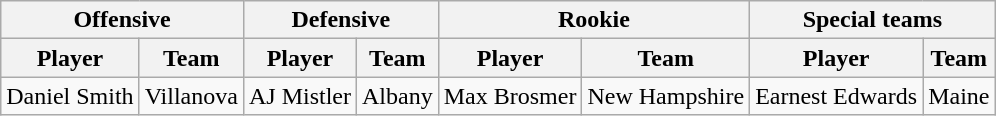<table class="wikitable" border="1">
<tr>
<th colspan="2">Offensive</th>
<th colspan="2">Defensive</th>
<th colspan="2">Rookie</th>
<th colspan="2">Special teams</th>
</tr>
<tr>
<th>Player</th>
<th>Team</th>
<th>Player</th>
<th>Team</th>
<th>Player</th>
<th>Team</th>
<th>Player</th>
<th>Team</th>
</tr>
<tr>
<td>Daniel Smith</td>
<td>Villanova</td>
<td>AJ Mistler</td>
<td>Albany</td>
<td>Max Brosmer</td>
<td>New Hampshire</td>
<td>Earnest Edwards</td>
<td>Maine</td>
</tr>
</table>
